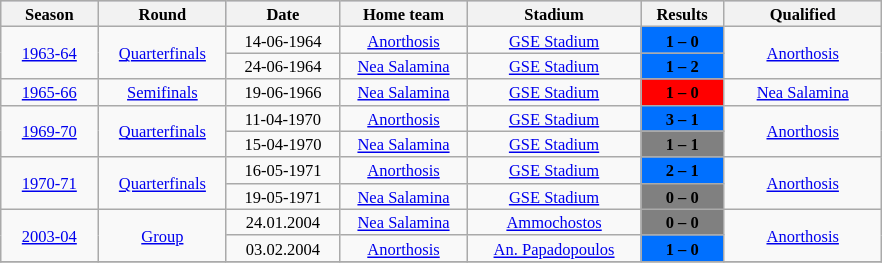<table class="wikitable sortable" style="margin:1em auto; text-align: center; font-size: 11px">
<tr style="background:#bdbbd7;">
<th width="60"><strong>Season</strong></th>
<th width="80"><strong>Round</strong></th>
<th width="70"><strong>Date</strong></th>
<th width="80"><strong>Home team</strong></th>
<th width="110"><strong>Stadium</strong></th>
<th width="50"><strong>Results</strong></th>
<th width="100"><strong>Qualified</strong></th>
</tr>
<tr>
<td rowspan="2"><a href='#'>1963-64</a></td>
<td rowspan="2"><a href='#'>Quarterfinals</a></td>
<td>14-06-1964</td>
<td><a href='#'>Anorthosis</a></td>
<td><a href='#'>GSE Stadium</a></td>
<td bgcolor=0070FF><span><strong>1 – 0</strong></span></td>
<td rowspan="2"><a href='#'>Anorthosis</a></td>
</tr>
<tr>
<td>24-06-1964</td>
<td><a href='#'>Nea Salamina</a></td>
<td><a href='#'>GSE Stadium</a></td>
<td bgcolor=0070FF><span><strong>1 – 2</strong></span></td>
</tr>
<tr>
<td rowspan="1"><a href='#'>1965-66</a></td>
<td rowspan="1"><a href='#'>Semifinals</a></td>
<td>19-06-1966</td>
<td><a href='#'>Nea Salamina</a></td>
<td><a href='#'>GSE Stadium</a></td>
<td bgcolor=FF0000><span><strong>1 – 0</strong></span></td>
<td rowspan="1"><a href='#'>Nea Salamina</a></td>
</tr>
<tr>
<td rowspan="2"><a href='#'>1969-70</a></td>
<td rowspan="2"><a href='#'>Quarterfinals</a></td>
<td>11-04-1970</td>
<td><a href='#'>Anorthosis</a></td>
<td><a href='#'>GSE Stadium</a></td>
<td bgcolor=0070FF><span><strong>3 – 1</strong></span></td>
<td rowspan="2"><a href='#'>Anorthosis</a></td>
</tr>
<tr>
<td>15-04-1970</td>
<td><a href='#'>Nea Salamina</a></td>
<td><a href='#'>GSE Stadium</a></td>
<td bgcolor=808080><span><strong>1 – 1</strong></span></td>
</tr>
<tr>
<td rowspan="2"><a href='#'>1970-71</a></td>
<td rowspan="2"><a href='#'>Quarterfinals</a></td>
<td>16-05-1971</td>
<td><a href='#'>Anorthosis</a></td>
<td><a href='#'>GSE Stadium</a></td>
<td bgcolor=0070FF><span><strong>2 – 1</strong></span></td>
<td rowspan="2"><a href='#'>Anorthosis</a></td>
</tr>
<tr>
<td>19-05-1971</td>
<td><a href='#'>Nea Salamina</a></td>
<td><a href='#'>GSE Stadium</a></td>
<td bgcolor=808080><span><strong>0 – 0</strong></span></td>
</tr>
<tr>
<td rowspan="2"><a href='#'>2003-04</a></td>
<td rowspan="2"><a href='#'>Group</a></td>
<td>24.01.2004</td>
<td><a href='#'>Nea Salamina</a></td>
<td><a href='#'>Ammochostos</a></td>
<td bgcolor=808080><span><strong>0 – 0</strong></span></td>
<td rowspan="2"><a href='#'>Anorthosis</a></td>
</tr>
<tr>
<td>03.02.2004</td>
<td><a href='#'>Anorthosis</a></td>
<td><a href='#'>An. Papadopoulos</a></td>
<td bgcolor=0070FF><span><strong>1 – 0</strong></span></td>
</tr>
<tr>
</tr>
</table>
